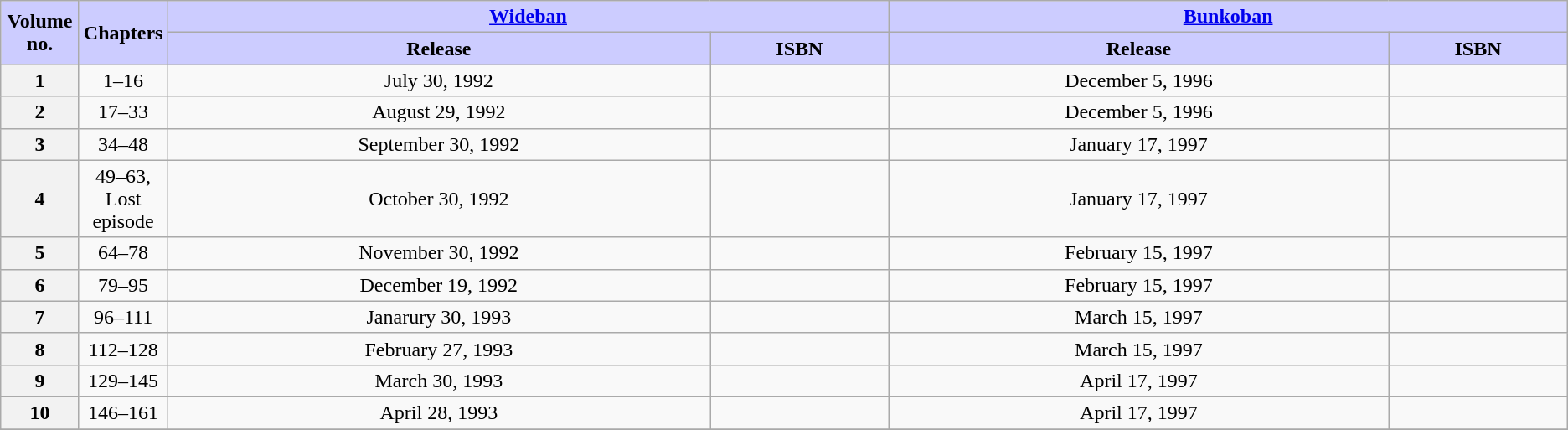<table class="wikitable" style="text-align: center; width="98%">
<tr>
<th scope="column" style="background: #CCF;" width="5%" rowspan=2>Volume no.</th>
<th scope="column" style="background: #CCF;" width="5%" rowspan=2>Chapters</th>
<th scope="column" style="background: #CCF;" colspan=2><a href='#'>Wideban</a></th>
<th scope="column" style="background: #CCF;" colspan=2><a href='#'>Bunkoban</a></th>
</tr>
<tr style="border-bottom:3px; solid; background: #CCF;">
<th scope="column" style="background: #CCF;" "width="5%">Release</th>
<th scope="column" style="background: #CCF;" "width="5%">ISBN</th>
<th scope="column" style="background: #CCF;" "width="5%">Release</th>
<th scope="column" style="background: #CCF;" "width="5%">ISBN</th>
</tr>
<tr>
<th scope="row">1</th>
<td>1–16</td>
<td>July 30, 1992</td>
<td></td>
<td>December 5, 1996</td>
<td></td>
</tr>
<tr>
<th scope="row">2</th>
<td>17–33</td>
<td>August 29, 1992</td>
<td></td>
<td>December 5, 1996</td>
<td></td>
</tr>
<tr>
<th scope="row">3</th>
<td>34–48</td>
<td>September 30, 1992</td>
<td></td>
<td>January 17, 1997</td>
<td></td>
</tr>
<tr>
<th scope="row">4</th>
<td>49–63, Lost episode</td>
<td>October 30, 1992</td>
<td></td>
<td>January 17, 1997</td>
<td></td>
</tr>
<tr>
<th scope="row">5</th>
<td>64–78</td>
<td>November 30, 1992</td>
<td></td>
<td>February 15, 1997</td>
<td></td>
</tr>
<tr>
<th scope="row">6</th>
<td>79–95</td>
<td>December 19, 1992</td>
<td></td>
<td>February 15, 1997</td>
<td></td>
</tr>
<tr>
<th scope="row">7</th>
<td>96–111</td>
<td>Janarury 30, 1993</td>
<td></td>
<td>March 15, 1997</td>
<td></td>
</tr>
<tr>
<th scope="row">8</th>
<td>112–128</td>
<td>February 27, 1993</td>
<td></td>
<td>March 15, 1997</td>
<td></td>
</tr>
<tr>
<th scope="row">9</th>
<td>129–145</td>
<td>March 30, 1993</td>
<td></td>
<td>April 17, 1997</td>
<td></td>
</tr>
<tr>
<th scope="row">10</th>
<td>146–161</td>
<td>April 28, 1993</td>
<td></td>
<td>April 17, 1997</td>
<td></td>
</tr>
<tr>
</tr>
</table>
